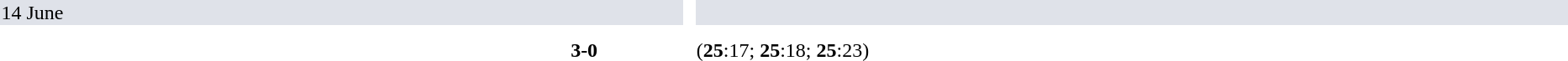<table width=100% cellspacing=10>
<tr>
<th width=20%></th>
<th width=12%></th>
<th></th>
</tr>
<tr bgcolor="#dfe2e9">
<td colspan="4">14 June</td>
<td></td>
</tr>
<tr>
<td></td>
<td align=right><strong></strong></td>
<td align=center><strong>3-0</strong></td>
<td></td>
<td>(<strong>25</strong>:17; <strong>25</strong>:18; <strong>25</strong>:23)</td>
</tr>
</table>
